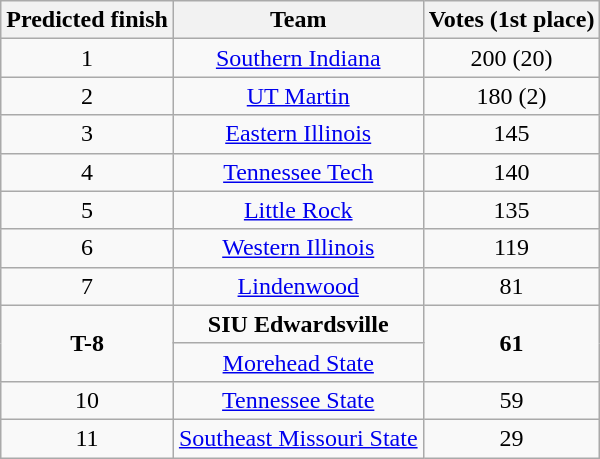<table class="wikitable" border="1">
<tr align=center>
<th style= >Predicted finish</th>
<th style= >Team</th>
<th style= >Votes (1st place)</th>
</tr>
<tr align="center">
<td>1</td>
<td><a href='#'>Southern Indiana</a></td>
<td>200 (20)</td>
</tr>
<tr align="center">
<td>2</td>
<td><a href='#'>UT Martin</a></td>
<td>180 (2)</td>
</tr>
<tr align="center">
<td>3</td>
<td><a href='#'>Eastern Illinois</a></td>
<td>145</td>
</tr>
<tr align="center">
<td>4</td>
<td><a href='#'>Tennessee Tech</a></td>
<td>140</td>
</tr>
<tr align="center">
<td>5</td>
<td><a href='#'>Little Rock</a></td>
<td>135</td>
</tr>
<tr align="center">
<td>6</td>
<td><a href='#'>Western Illinois</a></td>
<td>119</td>
</tr>
<tr align="center">
<td>7</td>
<td><a href='#'>Lindenwood</a></td>
<td>81</td>
</tr>
<tr align="center">
<td rowspan=2><strong>T-8</strong></td>
<td><strong>SIU Edwardsville</strong></td>
<td rowspan=2><strong>61</strong></td>
</tr>
<tr align="center">
<td><a href='#'>Morehead State</a></td>
</tr>
<tr align="center">
<td>10</td>
<td><a href='#'>Tennessee State</a></td>
<td>59</td>
</tr>
<tr align="center">
<td>11</td>
<td><a href='#'>Southeast Missouri State</a></td>
<td>29</td>
</tr>
</table>
